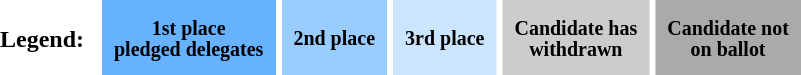<table style="text-align:center; margin:15px 0; line-height:13px;" cellpadding="0">
<tr>
<th>Legend:  </th>
<td></td>
<th style="padding:11px 8px; background:#66b2ff;"><small>1st place<br>pledged delegates</small></th>
<td></td>
<th style="padding:11px 8px; background:#99ccff;"><small>2nd place</small></th>
<td></td>
<th style="padding:11px 8px; background:#cce5ff;"><small>3rd place</small></th>
<td></td>
<th style="padding:11px 8px; background:#ccc;"><small>Candidate has<br>withdrawn</small></th>
<td></td>
<th style="padding:11px 8px; background:#aaa;"><small>Candidate not<br>on ballot</small></th>
</tr>
</table>
